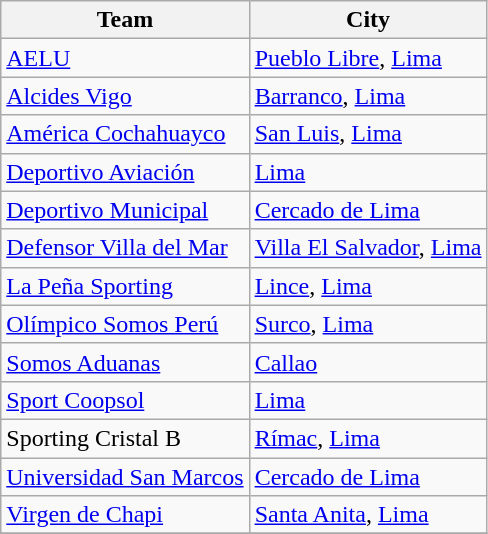<table class="wikitable sortable">
<tr>
<th>Team</th>
<th>City</th>
</tr>
<tr>
<td><a href='#'>AELU</a></td>
<td><a href='#'>Pueblo Libre</a>, <a href='#'>Lima</a></td>
</tr>
<tr>
<td><a href='#'>Alcides Vigo</a></td>
<td><a href='#'>Barranco</a>, <a href='#'>Lima</a></td>
</tr>
<tr>
<td><a href='#'>América Cochahuayco</a></td>
<td><a href='#'>San Luis</a>, <a href='#'>Lima</a></td>
</tr>
<tr>
<td><a href='#'>Deportivo Aviación</a></td>
<td><a href='#'>Lima</a></td>
</tr>
<tr>
<td><a href='#'>Deportivo Municipal</a></td>
<td><a href='#'>Cercado de Lima</a></td>
</tr>
<tr>
<td><a href='#'>Defensor Villa del Mar</a></td>
<td><a href='#'>Villa El Salvador</a>, <a href='#'>Lima</a></td>
</tr>
<tr>
<td><a href='#'>La Peña Sporting</a></td>
<td><a href='#'>Lince</a>, <a href='#'>Lima</a></td>
</tr>
<tr>
<td><a href='#'>Olímpico Somos Perú</a></td>
<td><a href='#'>Surco</a>, <a href='#'>Lima</a></td>
</tr>
<tr>
<td><a href='#'>Somos Aduanas</a></td>
<td><a href='#'>Callao</a></td>
</tr>
<tr>
<td><a href='#'>Sport Coopsol</a></td>
<td><a href='#'>Lima</a></td>
</tr>
<tr>
<td>Sporting Cristal B</td>
<td><a href='#'>Rímac</a>, <a href='#'>Lima</a></td>
</tr>
<tr>
<td><a href='#'>Universidad San Marcos</a></td>
<td><a href='#'>Cercado de Lima</a></td>
</tr>
<tr>
<td><a href='#'>Virgen de Chapi</a></td>
<td><a href='#'>Santa Anita</a>, <a href='#'>Lima</a></td>
</tr>
<tr>
</tr>
</table>
